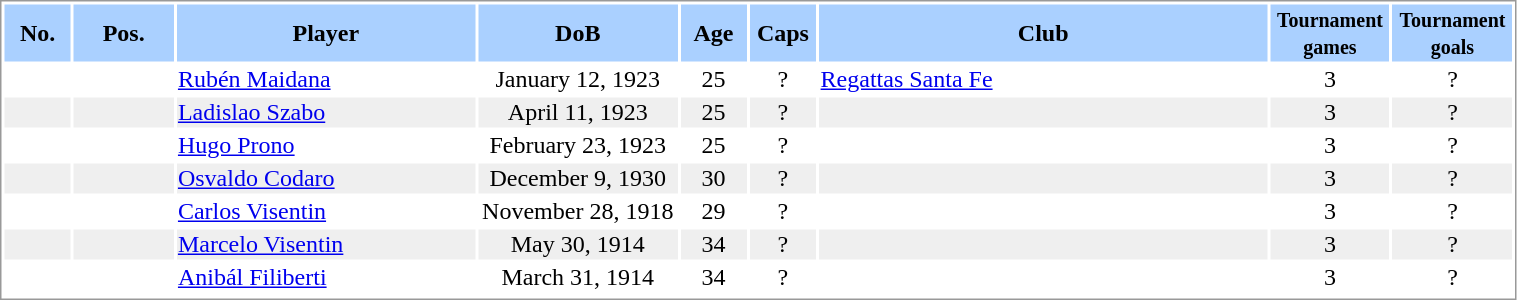<table border="0" width="80%" style="border: 1px solid #999; background-color:#FFFFFF; text-align:center">
<tr align="center" bgcolor="#AAD0FF">
<th width=4%>No.</th>
<th width=6%>Pos.</th>
<th width=18%>Player</th>
<th width=12%>DoB</th>
<th width=4%>Age</th>
<th width=4%>Caps</th>
<th width=27%>Club</th>
<th width=6%><small>Tournament<br>games</small></th>
<th width=6%><small>Tournament<br>goals</small></th>
</tr>
<tr>
<td></td>
<td></td>
<td align="left"><a href='#'>Rubén Maidana</a></td>
<td>January 12, 1923</td>
<td>25</td>
<td>?</td>
<td align="left"> <a href='#'>Regattas Santa Fe</a></td>
<td>3</td>
<td>?</td>
</tr>
<tr bgcolor="#EFEFEF">
<td></td>
<td></td>
<td align="left"><a href='#'>Ladislao Szabo</a></td>
<td>April 11, 1923</td>
<td>25</td>
<td>?</td>
<td align="left"></td>
<td>3</td>
<td>?</td>
</tr>
<tr>
<td></td>
<td></td>
<td align="left"><a href='#'>Hugo Prono</a></td>
<td>February 23, 1923</td>
<td>25</td>
<td>?</td>
<td align="left"></td>
<td>3</td>
<td>?</td>
</tr>
<tr bgcolor="#EFEFEF">
<td></td>
<td></td>
<td align="left"><a href='#'>Osvaldo Codaro</a></td>
<td>December 9, 1930</td>
<td>30</td>
<td>?</td>
<td align="left"></td>
<td>3</td>
<td>?</td>
</tr>
<tr>
<td></td>
<td></td>
<td align="left"><a href='#'>Carlos Visentin</a></td>
<td>November 28, 1918</td>
<td>29</td>
<td>?</td>
<td align="left"></td>
<td>3</td>
<td>?</td>
</tr>
<tr bgcolor="#EFEFEF">
<td></td>
<td></td>
<td align="left"><a href='#'>Marcelo Visentin</a></td>
<td>May 30, 1914</td>
<td>34</td>
<td>?</td>
<td align="left"></td>
<td>3</td>
<td>?</td>
</tr>
<tr>
<td></td>
<td></td>
<td align="left"><a href='#'>Anibál Filiberti</a></td>
<td>March 31, 1914</td>
<td>34</td>
<td>?</td>
<td align="left"></td>
<td>3</td>
<td>?</td>
</tr>
<tr bgcolor="#EFEFEF">
</tr>
</table>
